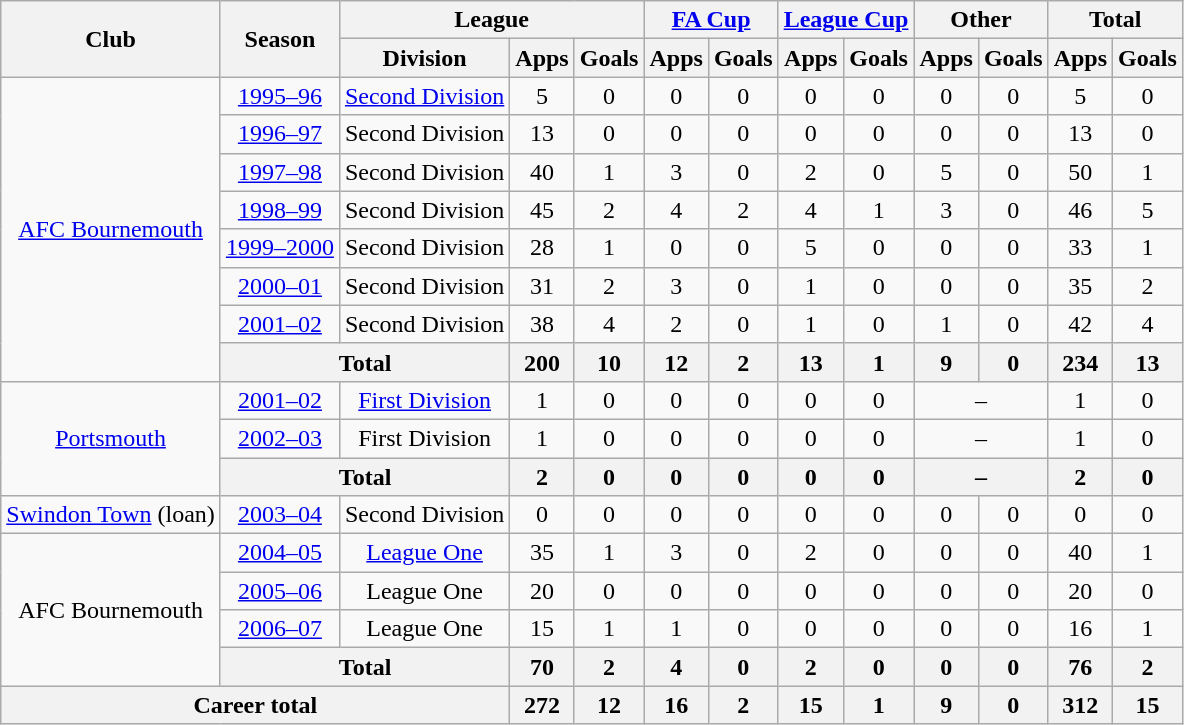<table class="wikitable" style="text-align: center;">
<tr>
<th rowspan="2">Club</th>
<th rowspan="2">Season</th>
<th colspan="3">League</th>
<th colspan="2"><a href='#'>FA Cup</a></th>
<th colspan="2"><a href='#'>League Cup</a></th>
<th colspan="2">Other</th>
<th colspan="2">Total</th>
</tr>
<tr>
<th>Division</th>
<th>Apps</th>
<th>Goals</th>
<th>Apps</th>
<th>Goals</th>
<th>Apps</th>
<th>Goals</th>
<th>Apps</th>
<th>Goals</th>
<th>Apps</th>
<th>Goals</th>
</tr>
<tr>
<td rowspan="8"><a href='#'>AFC Bournemouth</a></td>
<td><a href='#'>1995–96</a></td>
<td><a href='#'>Second Division</a></td>
<td>5</td>
<td>0</td>
<td>0</td>
<td>0</td>
<td>0</td>
<td>0</td>
<td>0</td>
<td>0</td>
<td>5</td>
<td>0</td>
</tr>
<tr>
<td><a href='#'>1996–97</a></td>
<td>Second Division</td>
<td>13</td>
<td>0</td>
<td>0</td>
<td>0</td>
<td>0</td>
<td>0</td>
<td>0</td>
<td>0</td>
<td>13</td>
<td>0</td>
</tr>
<tr>
<td><a href='#'>1997–98</a></td>
<td>Second Division</td>
<td>40</td>
<td>1</td>
<td>3</td>
<td>0</td>
<td>2</td>
<td>0</td>
<td>5</td>
<td>0</td>
<td>50</td>
<td>1</td>
</tr>
<tr>
<td><a href='#'>1998–99</a></td>
<td>Second Division</td>
<td>45</td>
<td>2</td>
<td>4</td>
<td>2</td>
<td>4</td>
<td>1</td>
<td>3</td>
<td>0</td>
<td>46</td>
<td>5</td>
</tr>
<tr>
<td><a href='#'>1999–2000</a></td>
<td>Second Division</td>
<td>28</td>
<td>1</td>
<td>0</td>
<td>0</td>
<td>5</td>
<td>0</td>
<td>0</td>
<td>0</td>
<td>33</td>
<td>1</td>
</tr>
<tr>
<td><a href='#'>2000–01</a></td>
<td>Second Division</td>
<td>31</td>
<td>2</td>
<td>3</td>
<td>0</td>
<td>1</td>
<td>0</td>
<td>0</td>
<td>0</td>
<td>35</td>
<td>2</td>
</tr>
<tr>
<td><a href='#'>2001–02</a></td>
<td>Second Division</td>
<td>38</td>
<td>4</td>
<td>2</td>
<td>0</td>
<td>1</td>
<td>0</td>
<td>1</td>
<td>0</td>
<td>42</td>
<td>4</td>
</tr>
<tr>
<th colspan="2">Total</th>
<th>200</th>
<th>10</th>
<th>12</th>
<th>2</th>
<th>13</th>
<th>1</th>
<th>9</th>
<th>0</th>
<th>234</th>
<th>13</th>
</tr>
<tr>
<td rowspan="3"><a href='#'>Portsmouth</a></td>
<td><a href='#'>2001–02</a></td>
<td><a href='#'>First Division</a></td>
<td>1</td>
<td>0</td>
<td>0</td>
<td>0</td>
<td>0</td>
<td>0</td>
<td colspan="2">–</td>
<td>1</td>
<td>0</td>
</tr>
<tr>
<td><a href='#'>2002–03</a></td>
<td>First Division</td>
<td>1</td>
<td>0</td>
<td>0</td>
<td>0</td>
<td>0</td>
<td>0</td>
<td colspan="2">–</td>
<td>1</td>
<td>0</td>
</tr>
<tr>
<th colspan="2">Total</th>
<th>2</th>
<th>0</th>
<th>0</th>
<th>0</th>
<th>0</th>
<th>0</th>
<th colspan="2">–</th>
<th>2</th>
<th>0</th>
</tr>
<tr>
<td><a href='#'>Swindon Town</a> (loan)</td>
<td><a href='#'>2003–04</a></td>
<td>Second Division</td>
<td>0</td>
<td>0</td>
<td>0</td>
<td>0</td>
<td>0</td>
<td>0</td>
<td>0</td>
<td>0</td>
<td>0</td>
<td>0</td>
</tr>
<tr>
<td rowspan="4">AFC Bournemouth</td>
<td><a href='#'>2004–05</a></td>
<td><a href='#'>League One</a></td>
<td>35</td>
<td>1</td>
<td>3</td>
<td>0</td>
<td>2</td>
<td>0</td>
<td>0</td>
<td>0</td>
<td>40</td>
<td>1</td>
</tr>
<tr>
<td><a href='#'>2005–06</a></td>
<td>League One</td>
<td>20</td>
<td>0</td>
<td>0</td>
<td>0</td>
<td>0</td>
<td>0</td>
<td>0</td>
<td>0</td>
<td>20</td>
<td>0</td>
</tr>
<tr>
<td><a href='#'>2006–07</a></td>
<td>League One</td>
<td>15</td>
<td>1</td>
<td>1</td>
<td>0</td>
<td>0</td>
<td>0</td>
<td>0</td>
<td>0</td>
<td>16</td>
<td>1</td>
</tr>
<tr>
<th colspan="2">Total</th>
<th>70</th>
<th>2</th>
<th>4</th>
<th>0</th>
<th>2</th>
<th>0</th>
<th>0</th>
<th>0</th>
<th>76</th>
<th>2</th>
</tr>
<tr>
<th colspan="3">Career total</th>
<th>272</th>
<th>12</th>
<th>16</th>
<th>2</th>
<th>15</th>
<th>1</th>
<th>9</th>
<th>0</th>
<th>312</th>
<th>15</th>
</tr>
</table>
